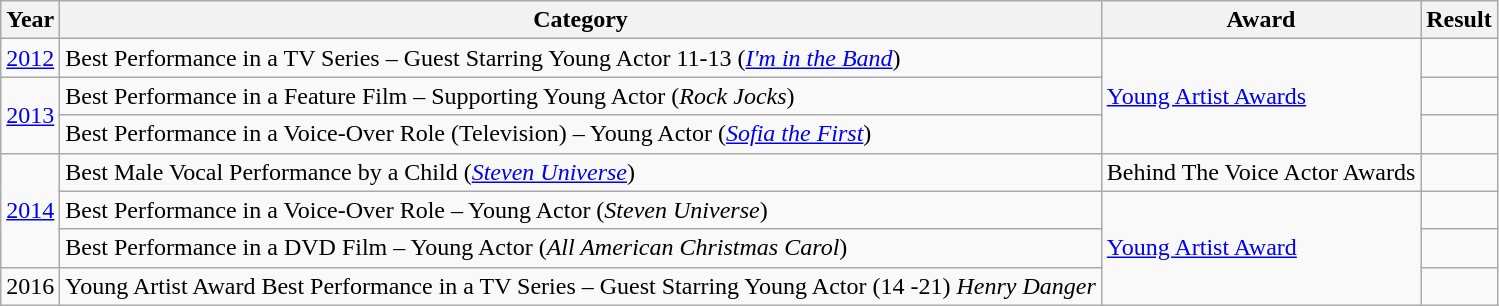<table class="wikitable">
<tr>
<th>Year</th>
<th>Category</th>
<th>Award</th>
<th>Result</th>
</tr>
<tr>
<td><a href='#'>2012</a></td>
<td>Best Performance in a TV Series – Guest Starring Young Actor 11-13 (<em><a href='#'>I'm in the Band</a></em>)</td>
<td rowspan=3><a href='#'>Young Artist Awards</a></td>
<td></td>
</tr>
<tr>
<td rowspan=2><a href='#'>2013</a></td>
<td>Best Performance in a Feature Film – Supporting Young Actor (<em>Rock Jocks</em>)</td>
<td></td>
</tr>
<tr>
<td>Best Performance in a Voice-Over Role (Television) – Young Actor (<em><a href='#'>Sofia the First</a></em>)</td>
<td></td>
</tr>
<tr>
<td rowspan=3><a href='#'>2014</a></td>
<td>Best Male Vocal Performance by a Child (<em><a href='#'>Steven Universe</a></em>)</td>
<td>Behind The Voice Actor Awards</td>
<td></td>
</tr>
<tr>
<td>Best Performance in a Voice-Over Role – Young Actor (<em>Steven Universe</em>)</td>
<td rowspan=3><a href='#'>Young Artist Award</a></td>
<td></td>
</tr>
<tr>
<td>Best Performance in a DVD Film – Young Actor (<em>All American Christmas Carol</em>)</td>
<td></td>
</tr>
<tr>
<td>2016</td>
<td>Young Artist Award Best Performance in a TV Series – Guest Starring Young Actor (14 -21) <em>Henry Danger</em></td>
<td></td>
</tr>
</table>
